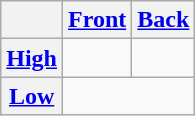<table class="wikitable" style="text-align:center">
<tr>
<th></th>
<th><a href='#'>Front</a></th>
<th><a href='#'>Back</a></th>
</tr>
<tr>
<th><a href='#'>High</a></th>
<td></td>
<td></td>
</tr>
<tr>
<th><a href='#'>Low</a></th>
<td colspan="2"></td>
</tr>
</table>
